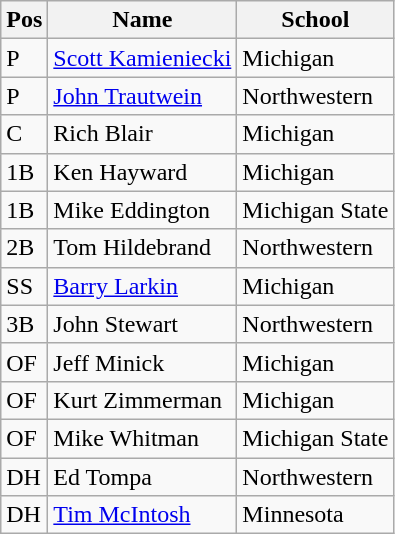<table class=wikitable>
<tr>
<th>Pos</th>
<th>Name</th>
<th>School</th>
</tr>
<tr>
<td>P</td>
<td><a href='#'>Scott Kamieniecki</a></td>
<td>Michigan</td>
</tr>
<tr>
<td>P</td>
<td><a href='#'>John Trautwein</a></td>
<td>Northwestern</td>
</tr>
<tr>
<td>C</td>
<td>Rich Blair</td>
<td>Michigan</td>
</tr>
<tr>
<td>1B</td>
<td>Ken Hayward</td>
<td>Michigan</td>
</tr>
<tr>
<td>1B</td>
<td>Mike Eddington</td>
<td>Michigan State</td>
</tr>
<tr>
<td>2B</td>
<td>Tom Hildebrand</td>
<td>Northwestern</td>
</tr>
<tr>
<td>SS</td>
<td><a href='#'>Barry Larkin</a></td>
<td>Michigan</td>
</tr>
<tr>
<td>3B</td>
<td>John Stewart</td>
<td>Northwestern</td>
</tr>
<tr>
<td>OF</td>
<td>Jeff Minick</td>
<td>Michigan</td>
</tr>
<tr>
<td>OF</td>
<td>Kurt Zimmerman</td>
<td>Michigan</td>
</tr>
<tr>
<td>OF</td>
<td>Mike Whitman</td>
<td>Michigan State</td>
</tr>
<tr>
<td>DH</td>
<td>Ed Tompa</td>
<td>Northwestern</td>
</tr>
<tr>
<td>DH</td>
<td><a href='#'>Tim McIntosh</a></td>
<td>Minnesota</td>
</tr>
</table>
